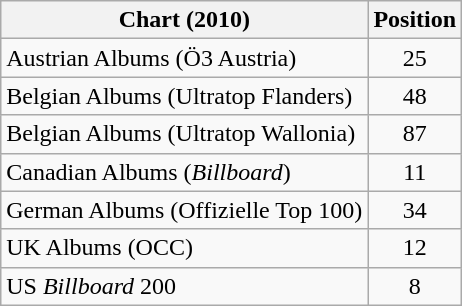<table class="wikitable sortable">
<tr>
<th>Chart (2010)</th>
<th>Position</th>
</tr>
<tr>
<td>Austrian Albums (Ö3 Austria)</td>
<td style="text-align:center;">25</td>
</tr>
<tr>
<td>Belgian Albums (Ultratop Flanders)</td>
<td style="text-align:center;">48</td>
</tr>
<tr>
<td>Belgian Albums (Ultratop Wallonia)</td>
<td style="text-align:center;">87</td>
</tr>
<tr>
<td>Canadian Albums (<em>Billboard</em>)</td>
<td style="text-align:center;">11</td>
</tr>
<tr>
<td>German Albums (Offizielle Top 100)</td>
<td style="text-align:center;">34</td>
</tr>
<tr>
<td>UK Albums (OCC)</td>
<td style="text-align:center;">12</td>
</tr>
<tr>
<td>US <em>Billboard</em> 200</td>
<td style="text-align:center;">8</td>
</tr>
</table>
